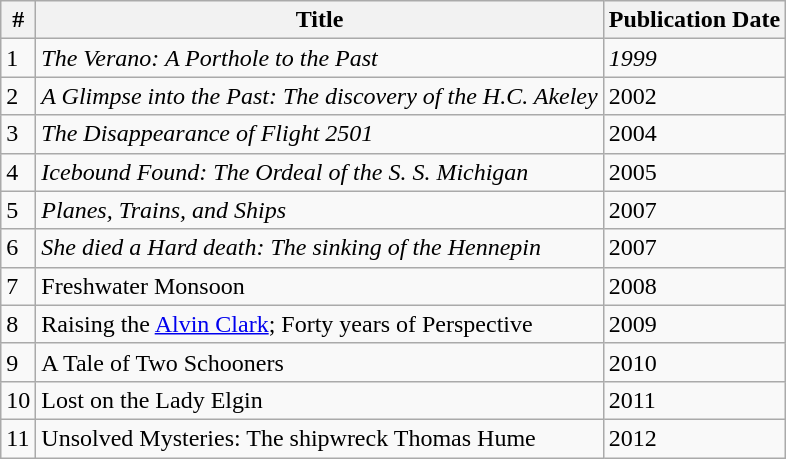<table class="wikitable sortable">
<tr>
<th> # </th>
<th>Title</th>
<th>Publication Date</th>
</tr>
<tr>
<td>1</td>
<td><em>The Verano: A Porthole to the Past</em></td>
<td><em>1999</em></td>
</tr>
<tr>
<td>2</td>
<td><em>A Glimpse into the Past: The discovery of the H.C. Akeley</em></td>
<td>2002</td>
</tr>
<tr>
<td>3</td>
<td><em>The Disappearance of Flight 2501</em></td>
<td>2004</td>
</tr>
<tr>
<td>4</td>
<td><em>Icebound Found: The Ordeal of the S. S. Michigan</em></td>
<td>2005</td>
</tr>
<tr>
<td>5</td>
<td><em>Planes, Trains, and Ships</em></td>
<td>2007</td>
</tr>
<tr>
<td>6</td>
<td><em>She died a Hard death: The sinking of the Hennepin</em></td>
<td>2007</td>
</tr>
<tr>
<td>7</td>
<td>Freshwater Monsoon</td>
<td>2008</td>
</tr>
<tr>
<td>8</td>
<td>Raising the <a href='#'>Alvin Clark</a>; Forty years of Perspective</td>
<td>2009</td>
</tr>
<tr>
<td>9</td>
<td>A Tale of Two Schooners</td>
<td>2010</td>
</tr>
<tr>
<td>10</td>
<td>Lost on the Lady Elgin</td>
<td>2011</td>
</tr>
<tr>
<td>11</td>
<td>Unsolved Mysteries: The shipwreck Thomas Hume</td>
<td>2012</td>
</tr>
</table>
